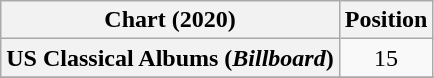<table class="wikitable plainrowheaders sortable" style="text-align:center">
<tr>
<th scope="col">Chart (2020)</th>
<th scope="col">Position</th>
</tr>
<tr>
<th scope="row">US Classical Albums (<em>Billboard</em>)</th>
<td>15</td>
</tr>
<tr>
</tr>
</table>
